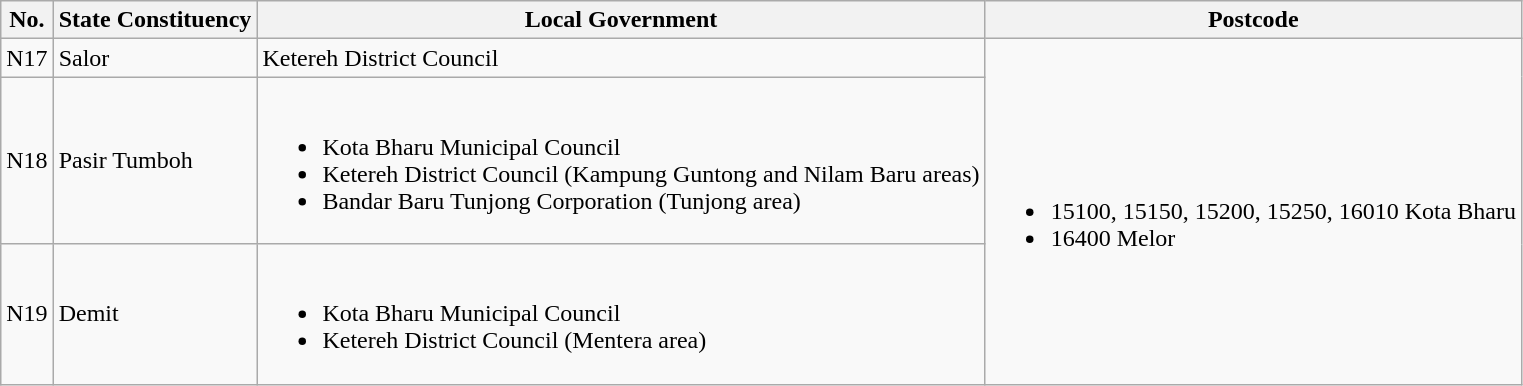<table class="wikitable">
<tr>
<th>No.</th>
<th>State Constituency</th>
<th>Local Government</th>
<th>Postcode</th>
</tr>
<tr>
<td>N17</td>
<td>Salor</td>
<td>Ketereh District Council</td>
<td rowspan="3"><br><ul><li>15100, 15150, 15200, 15250, 16010 Kota Bharu</li><li>16400 Melor</li></ul></td>
</tr>
<tr>
<td>N18</td>
<td>Pasir Tumboh</td>
<td><br><ul><li>Kota Bharu Municipal Council</li><li>Ketereh District Council (Kampung Guntong and Nilam Baru areas)</li><li>Bandar Baru Tunjong Corporation (Tunjong area)</li></ul></td>
</tr>
<tr>
<td>N19</td>
<td>Demit</td>
<td><br><ul><li>Kota Bharu Municipal Council</li><li>Ketereh District Council (Mentera area)</li></ul></td>
</tr>
</table>
